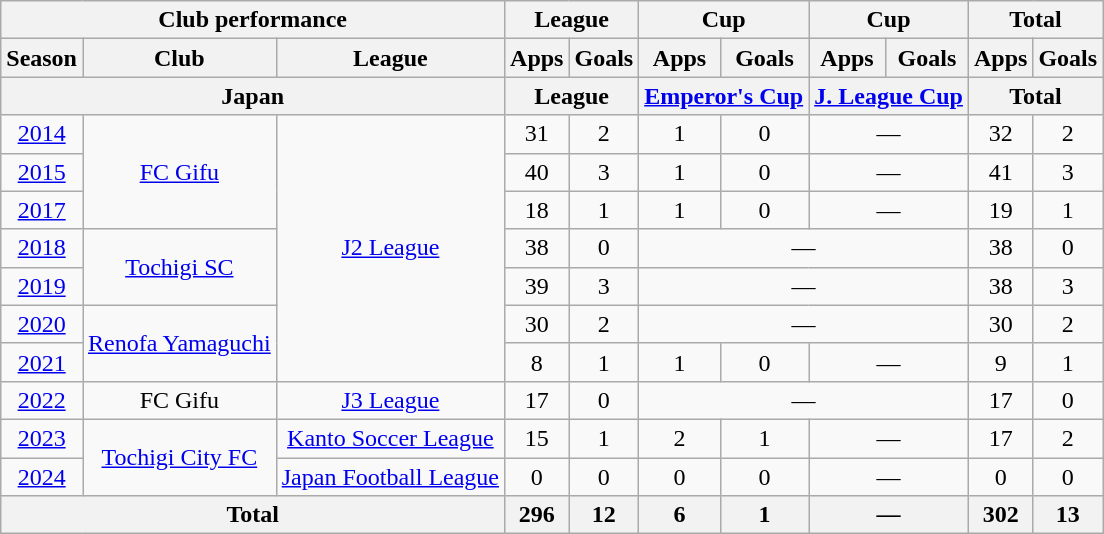<table class="wikitable" style="text-align:center;">
<tr>
<th colspan=3>Club performance</th>
<th colspan=2>League</th>
<th colspan=2>Cup</th>
<th colspan=2>Cup</th>
<th colspan=2>Total</th>
</tr>
<tr>
<th>Season</th>
<th>Club</th>
<th>League</th>
<th>Apps</th>
<th>Goals</th>
<th>Apps</th>
<th>Goals</th>
<th>Apps</th>
<th>Goals</th>
<th>Apps</th>
<th>Goals</th>
</tr>
<tr>
<th colspan=3>Japan</th>
<th colspan=2>League</th>
<th colspan=2><a href='#'>Emperor's Cup</a></th>
<th colspan=2><a href='#'>J. League Cup</a></th>
<th colspan=2>Total</th>
</tr>
<tr>
<td><a href='#'>2014</a></td>
<td rowspan="3"><a href='#'>FC Gifu</a></td>
<td rowspan="7"><a href='#'>J2 League</a></td>
<td>31</td>
<td>2</td>
<td>1</td>
<td>0</td>
<td colspan=2>—</td>
<td>32</td>
<td>2</td>
</tr>
<tr>
<td><a href='#'>2015</a></td>
<td>40</td>
<td>3</td>
<td>1</td>
<td>0</td>
<td colspan=2>—</td>
<td>41</td>
<td>3</td>
</tr>
<tr>
<td><a href='#'>2017</a></td>
<td>18</td>
<td>1</td>
<td>1</td>
<td>0</td>
<td colspan=2>—</td>
<td>19</td>
<td>1</td>
</tr>
<tr>
<td><a href='#'>2018</a></td>
<td rowspan="2"><a href='#'>Tochigi SC</a></td>
<td>38</td>
<td>0</td>
<td colspan=4>—</td>
<td>38</td>
<td>0</td>
</tr>
<tr>
<td><a href='#'>2019</a></td>
<td>39</td>
<td>3</td>
<td colspan=4>—</td>
<td>38</td>
<td>3</td>
</tr>
<tr>
<td><a href='#'>2020</a></td>
<td rowspan="2"><a href='#'>Renofa Yamaguchi</a></td>
<td>30</td>
<td>2</td>
<td colspan=4>—</td>
<td>30</td>
<td>2</td>
</tr>
<tr>
<td><a href='#'>2021</a></td>
<td>8</td>
<td>1</td>
<td>1</td>
<td>0</td>
<td colspan=2>—</td>
<td>9</td>
<td>1</td>
</tr>
<tr>
<td><a href='#'>2022</a></td>
<td>FC Gifu</td>
<td><a href='#'>J3 League</a></td>
<td>17</td>
<td>0</td>
<td colspan=4>—</td>
<td>17</td>
<td>0</td>
</tr>
<tr>
<td><a href='#'>2023</a></td>
<td rowspan="2"><a href='#'>Tochigi City FC</a></td>
<td><a href='#'>Kanto Soccer League</a></td>
<td>15</td>
<td>1</td>
<td>2</td>
<td>1</td>
<td colspan=2>—</td>
<td>17</td>
<td>2</td>
</tr>
<tr>
<td><a href='#'>2024</a></td>
<td><a href='#'>Japan Football League</a></td>
<td>0</td>
<td>0</td>
<td>0</td>
<td>0</td>
<td colspan=2>—</td>
<td>0</td>
<td>0</td>
</tr>
<tr>
<th colspan=3>Total</th>
<th>296</th>
<th>12</th>
<th>6</th>
<th>1</th>
<th colspan=2>—</th>
<th>302</th>
<th>13</th>
</tr>
</table>
